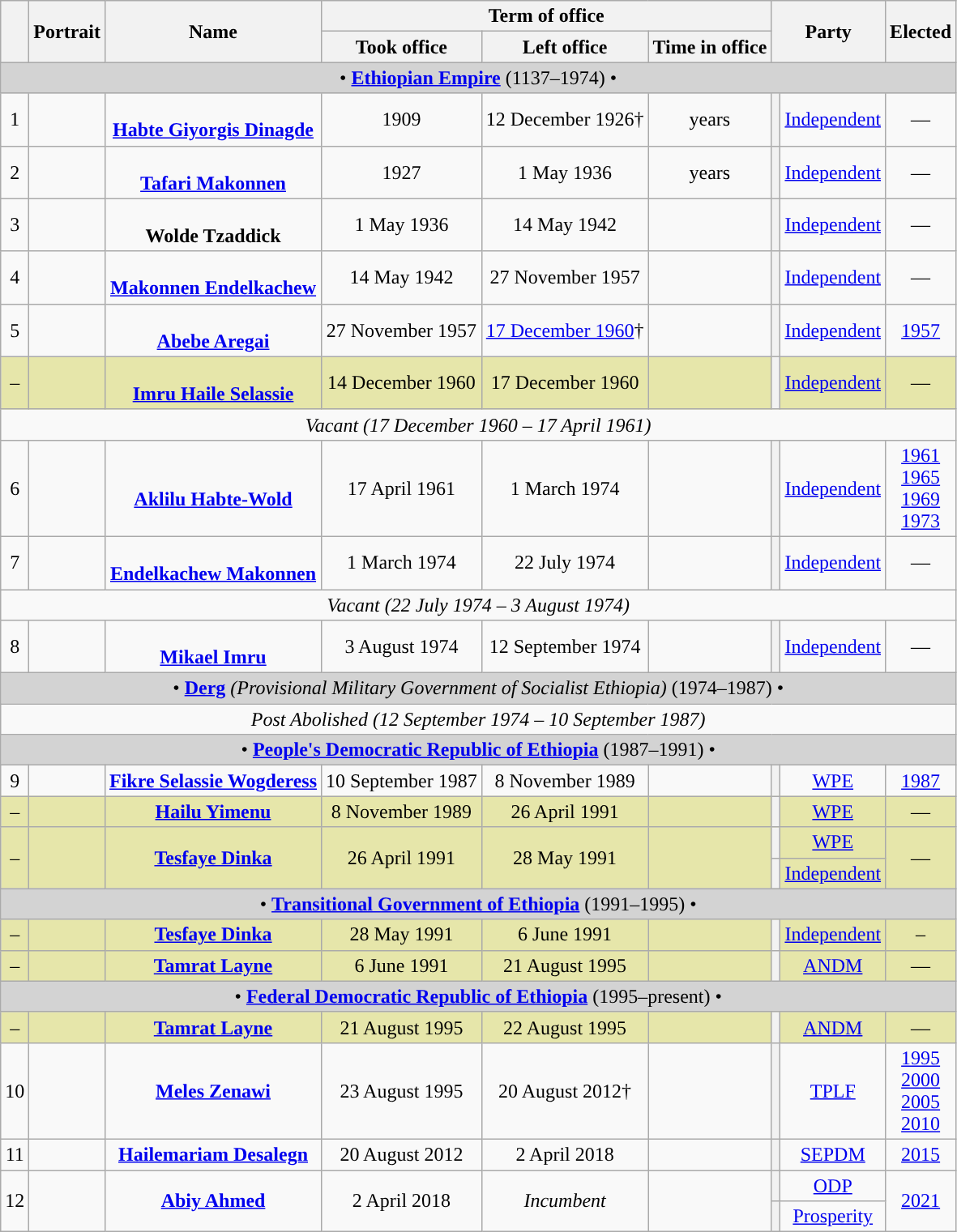<table class="wikitable" style="text-align:center">
<tr>
<th rowspan=2></th>
<th rowspan=2>Portrait</th>
<th rowspan=2>Name<br></th>
<th colspan=3>Term of office</th>
<th colspan=2 rowspan=2>Party<br></th>
<th rowspan=2>Elected</th>
</tr>
<tr>
<th>Took office</th>
<th>Left office</th>
<th>Time in office</th>
</tr>
<tr bgcolor="lightgrey">
<td colspan=9> • <strong><a href='#'>Ethiopian Empire</a></strong> (1137–1974) • </td>
</tr>
<tr>
<td>1</td>
<td></td>
<td><br><strong><a href='#'>Habte Giyorgis Dinagde</a></strong><br></td>
<td>1909</td>
<td>12 December 1926†</td>
<td> years</td>
<th style="background:"></th>
<td><a href='#'>Independent</a></td>
<td>—</td>
</tr>
<tr>
<td>2</td>
<td></td>
<td><br><strong><a href='#'>Tafari Makonnen</a></strong><br></td>
<td>1927</td>
<td>1 May 1936<br></td>
<td> years</td>
<th style="background:"></th>
<td><a href='#'>Independent</a></td>
<td>—</td>
</tr>
<tr>
<td>3</td>
<td></td>
<td><br><strong>Wolde Tzaddick</strong></td>
<td>1 May 1936</td>
<td>14 May 1942</td>
<td></td>
<th style="background:"></th>
<td><a href='#'>Independent</a></td>
<td>—</td>
</tr>
<tr>
<td>4</td>
<td></td>
<td><em></em><br><strong><a href='#'>Makonnen Endelkachew</a></strong><br></td>
<td>14 May 1942</td>
<td>27 November 1957</td>
<td></td>
<th style="background:"></th>
<td><a href='#'>Independent</a></td>
<td>—</td>
</tr>
<tr>
<td>5</td>
<td></td>
<td><em></em><br><strong><a href='#'>Abebe Aregai</a></strong><br></td>
<td>27 November 1957</td>
<td><a href='#'>17 December 1960</a>†</td>
<td></td>
<th style="background:"></th>
<td><a href='#'>Independent</a></td>
<td><a href='#'>1957</a></td>
</tr>
<tr style="background:#E6E6AA">
<td>–</td>
<td></td>
<td><em></em><br><strong><a href='#'>Imru Haile Selassie</a></strong><br></td>
<td>14 December 1960</td>
<td>17 December 1960</td>
<td></td>
<th style="background:"></th>
<td><a href='#'>Independent</a></td>
<td>—</td>
</tr>
<tr>
<td colspan=9><em>Vacant (17 December 1960 – 17 April 1961)</em></td>
</tr>
<tr>
<td>6</td>
<td></td>
<td><em></em><br><strong><a href='#'>Aklilu Habte-Wold</a></strong><br></td>
<td>17 April 1961</td>
<td>1 March 1974<br></td>
<td></td>
<th style="background:"></th>
<td><a href='#'>Independent</a></td>
<td><a href='#'>1961</a><br><a href='#'>1965</a><br><a href='#'>1969</a><br><a href='#'>1973</a></td>
</tr>
<tr>
<td>7</td>
<td></td>
<td><em></em><br><strong><a href='#'>Endelkachew Makonnen</a></strong><br></td>
<td>1 March 1974</td>
<td>22 July 1974<br></td>
<td></td>
<th style="background:"></th>
<td><a href='#'>Independent</a></td>
<td>—</td>
</tr>
<tr>
<td colspan=9><em>Vacant (22 July 1974 – 3 August 1974)</em></td>
</tr>
<tr>
<td>8</td>
<td></td>
<td><em></em><br><strong><a href='#'>Mikael Imru</a></strong><br></td>
<td>3 August 1974</td>
<td>12 September 1974<br></td>
<td></td>
<th style="background:"></th>
<td><a href='#'>Independent</a></td>
<td>—</td>
</tr>
<tr bgcolor="lightgrey">
<td colspan=9> • <strong><a href='#'>Derg</a></strong> <em>(Provisional Military Government of Socialist Ethiopia)</em> (1974–1987) • </td>
</tr>
<tr>
<td colspan=9><em>Post Abolished (12 September 1974 – 10 September 1987)</em></td>
</tr>
<tr bgcolor="lightgrey">
<td colspan=9> • <strong><a href='#'>People's Democratic Republic of Ethiopia</a></strong> (1987–1991) • </td>
</tr>
<tr>
<td>9</td>
<td></td>
<td><strong><a href='#'>Fikre Selassie Wogderess</a></strong><br></td>
<td>10 September 1987</td>
<td>8 November 1989<br></td>
<td></td>
<th style="background:"></th>
<td><a href='#'>WPE</a></td>
<td><a href='#'>1987</a></td>
</tr>
<tr style="background:#E6E6AA">
<td>–</td>
<td></td>
<td><strong><a href='#'>Hailu Yimenu</a></strong><br></td>
<td>8 November 1989</td>
<td>26 April 1991</td>
<td></td>
<th style="background:"></th>
<td><a href='#'>WPE</a></td>
<td>—</td>
</tr>
<tr style="background:#E6E6AA">
<td rowspan=2>–</td>
<td rowspan=2></td>
<td rowspan=2><strong><a href='#'>Tesfaye Dinka</a></strong><br></td>
<td rowspan=2>26 April 1991</td>
<td rowspan=2>28 May 1991</td>
<td rowspan=2></td>
<th style="background:"></th>
<td><a href='#'>WPE</a><br></td>
<td rowspan=2>—</td>
</tr>
<tr style="background:#E6E6AA">
<th style="background:"></th>
<td><a href='#'>Independent</a></td>
</tr>
<tr bgcolor="lightgrey">
<td colspan=9> • <strong><a href='#'>Transitional Government of Ethiopia</a></strong> (1991–1995) • </td>
</tr>
<tr style="background:#E6E6AA">
<td>–</td>
<td></td>
<td><strong><a href='#'>Tesfaye Dinka</a></strong><br></td>
<td>28 May 1991</td>
<td>6 June 1991</td>
<td></td>
<th style="background:"></th>
<td><a href='#'>Independent</a></td>
<td>–</td>
</tr>
<tr style="background:#E6E6AA">
<td>–</td>
<td></td>
<td><strong><a href='#'>Tamrat Layne</a></strong><br></td>
<td>6 June 1991</td>
<td>21 August 1995</td>
<td></td>
<th style="background:"></th>
<td><a href='#'>ANDM</a><br></td>
<td>—</td>
</tr>
<tr bgcolor="lightgrey">
<td colspan=9> • <strong><a href='#'>Federal Democratic Republic of Ethiopia</a></strong> (1995–present) • </td>
</tr>
<tr style="background:#E6E6AA">
<td>–</td>
<td></td>
<td><strong><a href='#'>Tamrat Layne</a></strong><br></td>
<td>21 August 1995</td>
<td>22 August 1995</td>
<td></td>
<th style="background:"></th>
<td><a href='#'>ANDM</a><br></td>
<td>—</td>
</tr>
<tr>
<td>10</td>
<td></td>
<td><strong><a href='#'>Meles Zenawi</a></strong><br></td>
<td>23 August 1995</td>
<td>20 August 2012†</td>
<td></td>
<th style="background:"></th>
<td><a href='#'>TPLF</a><br></td>
<td><a href='#'>1995</a><br><a href='#'>2000</a><br><a href='#'>2005</a><br><a href='#'>2010</a></td>
</tr>
<tr>
<td>11</td>
<td></td>
<td><strong><a href='#'>Hailemariam Desalegn</a></strong><br></td>
<td>20 August 2012</td>
<td>2 April 2018</td>
<td></td>
<th style="background:"></th>
<td><a href='#'>SEPDM</a><br></td>
<td><a href='#'>2015</a></td>
</tr>
<tr>
<td rowspan=2>12</td>
<td rowspan=2></td>
<td rowspan=2><strong><a href='#'>Abiy Ahmed</a></strong><br></td>
<td rowspan=2>2 April 2018</td>
<td rowspan=2><em>Incumbent</em></td>
<td rowspan=2></td>
<th style="background:"></th>
<td><a href='#'>ODP</a><br></td>
<td rowspan=2><a href='#'>2021</a></td>
</tr>
<tr>
<th style="background:"></th>
<td><a href='#'>Prosperity</a></td>
</tr>
</table>
